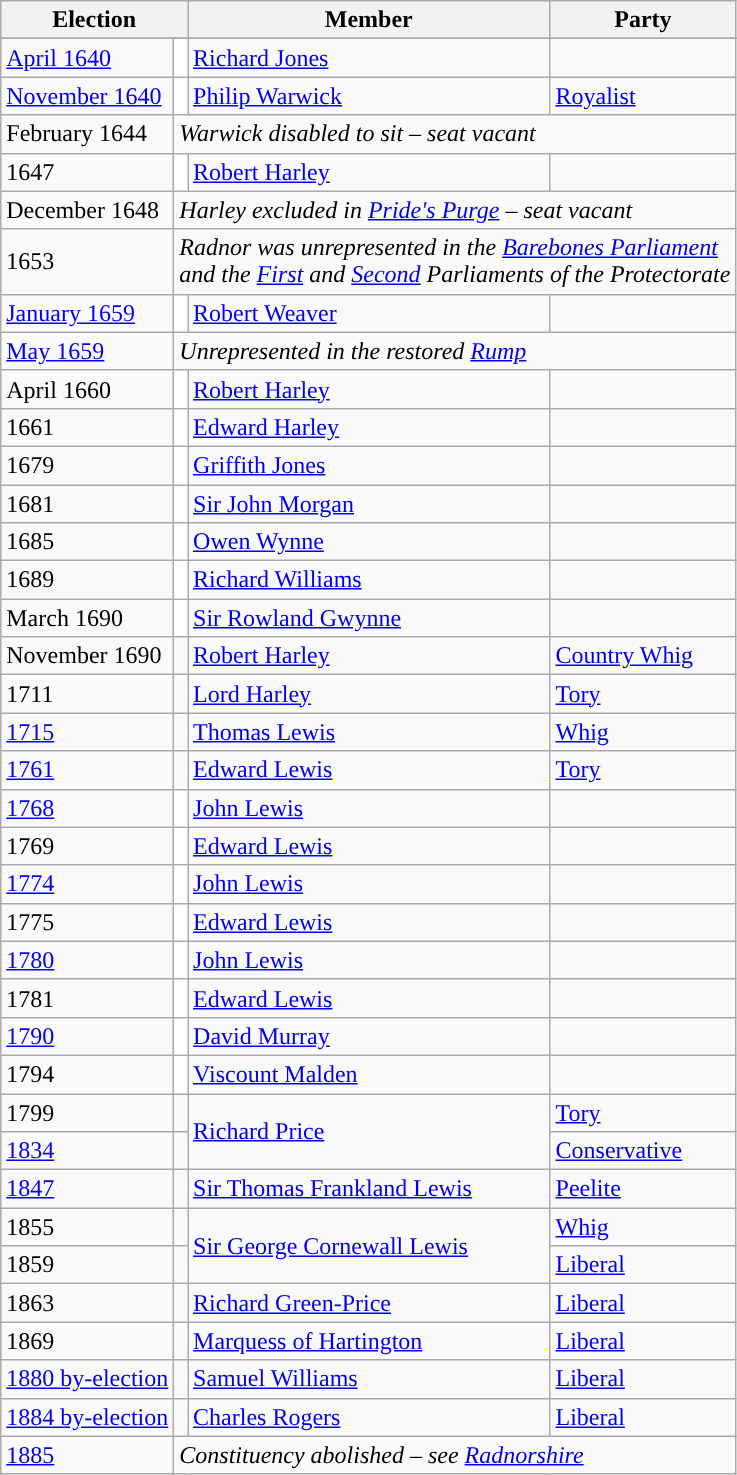<table class="wikitable">
<tr>
<th colspan="2">Election</th>
<th>Member</th>
<th>Party</th>
</tr>
<tr>
</tr>
<tr>
<td><a href='#'>April 1640</a></td>
<td style="color:inherit;background-color: white"></td>
<td><a href='#'>Richard Jones</a></td>
<td></td>
</tr>
<tr>
<td><a href='#'>November 1640</a></td>
<td style="color:inherit;background-color: white"></td>
<td><a href='#'>Philip Warwick</a></td>
<td><a href='#'>Royalist</a></td>
</tr>
<tr>
<td>February 1644</td>
<td colspan="3"><em>Warwick disabled to sit – seat vacant</em></td>
</tr>
<tr>
<td>1647</td>
<td style="color:inherit;background-color: white"></td>
<td><a href='#'>Robert Harley</a></td>
<td></td>
</tr>
<tr>
<td>December 1648</td>
<td colspan="3"><em>Harley excluded in <a href='#'>Pride's Purge</a> – seat vacant</em></td>
</tr>
<tr>
<td>1653</td>
<td colspan="3"><em>Radnor was unrepresented in the <a href='#'>Barebones Parliament</a><br>and the <a href='#'>First</a> and <a href='#'>Second</a> Parliaments of the Protectorate</em></td>
</tr>
<tr>
<td><a href='#'>January 1659</a></td>
<td style="color:inherit;background-color: white"></td>
<td><a href='#'>Robert Weaver</a></td>
<td></td>
</tr>
<tr>
<td><a href='#'>May 1659</a></td>
<td colspan="3"><em>Unrepresented in the restored <a href='#'>Rump</a></em></td>
</tr>
<tr>
<td>April 1660</td>
<td style="color:inherit;background-color: white"></td>
<td><a href='#'>Robert Harley</a></td>
<td></td>
</tr>
<tr>
<td>1661</td>
<td style="color:inherit;background-color: white"></td>
<td><a href='#'>Edward Harley</a></td>
<td></td>
</tr>
<tr>
<td>1679</td>
<td style="color:inherit;background-color: white"></td>
<td><a href='#'>Griffith Jones</a></td>
<td></td>
</tr>
<tr>
<td>1681</td>
<td style="color:inherit;background-color: white"></td>
<td><a href='#'>Sir John Morgan</a></td>
<td></td>
</tr>
<tr>
<td>1685</td>
<td style="color:inherit;background-color: white"></td>
<td><a href='#'>Owen Wynne</a></td>
<td></td>
</tr>
<tr>
<td>1689</td>
<td style="color:inherit;background-color: white"></td>
<td><a href='#'>Richard Williams</a></td>
<td></td>
</tr>
<tr>
<td>March 1690</td>
<td style="color:inherit;background-color: white"></td>
<td><a href='#'>Sir Rowland Gwynne</a></td>
<td></td>
</tr>
<tr>
<td>November 1690</td>
<td style="color:inherit;background-color: "></td>
<td><a href='#'>Robert Harley</a></td>
<td><a href='#'>Country Whig</a></td>
</tr>
<tr>
<td>1711</td>
<td style="color:inherit;background-color: "></td>
<td><a href='#'>Lord Harley</a></td>
<td><a href='#'>Tory</a></td>
</tr>
<tr>
<td><a href='#'>1715</a></td>
<td style="color:inherit;background-color: "></td>
<td><a href='#'>Thomas Lewis</a></td>
<td><a href='#'>Whig</a></td>
</tr>
<tr>
<td><a href='#'>1761</a></td>
<td style="color:inherit;background-color: "></td>
<td><a href='#'>Edward Lewis</a></td>
<td><a href='#'>Tory</a></td>
</tr>
<tr>
<td><a href='#'>1768</a></td>
<td style="color:inherit;background-color: white"></td>
<td><a href='#'>John Lewis</a></td>
<td></td>
</tr>
<tr>
<td>1769</td>
<td style="color:inherit;background-color: white"></td>
<td><a href='#'>Edward Lewis</a></td>
<td></td>
</tr>
<tr>
<td><a href='#'>1774</a></td>
<td style="color:inherit;background-color: white"></td>
<td><a href='#'>John Lewis</a></td>
<td></td>
</tr>
<tr>
<td>1775</td>
<td style="color:inherit;background-color: white"></td>
<td><a href='#'>Edward Lewis</a></td>
<td></td>
</tr>
<tr>
<td><a href='#'>1780</a></td>
<td style="color:inherit;background-color: white"></td>
<td><a href='#'>John Lewis</a></td>
<td></td>
</tr>
<tr>
<td>1781</td>
<td style="color:inherit;background-color: white"></td>
<td><a href='#'>Edward Lewis</a></td>
<td></td>
</tr>
<tr>
<td><a href='#'>1790</a></td>
<td style="color:inherit;background-color: white"></td>
<td><a href='#'>David Murray</a></td>
<td></td>
</tr>
<tr>
<td>1794</td>
<td style="color:inherit;background-color: white"></td>
<td><a href='#'>Viscount Malden</a></td>
<td></td>
</tr>
<tr>
<td>1799</td>
<td style="color:inherit;background-color: "></td>
<td rowspan="2"><a href='#'>Richard Price</a></td>
<td><a href='#'>Tory</a></td>
</tr>
<tr>
<td><a href='#'>1834</a></td>
<td style="color:inherit;background-color: "></td>
<td><a href='#'>Conservative</a></td>
</tr>
<tr>
<td><a href='#'>1847</a></td>
<td style="color:inherit;background-color: "></td>
<td><a href='#'>Sir Thomas Frankland Lewis</a></td>
<td><a href='#'>Peelite</a></td>
</tr>
<tr>
<td>1855</td>
<td style="color:inherit;background-color: "></td>
<td rowspan="2"><a href='#'>Sir George Cornewall Lewis</a></td>
<td><a href='#'>Whig</a></td>
</tr>
<tr>
<td>1859</td>
<td style="color:inherit;background-color: "></td>
<td><a href='#'>Liberal</a></td>
</tr>
<tr>
<td>1863</td>
<td style="color:inherit;background-color: "></td>
<td><a href='#'>Richard Green-Price</a></td>
<td><a href='#'>Liberal</a></td>
</tr>
<tr>
<td>1869</td>
<td style="color:inherit;background-color: "></td>
<td><a href='#'>Marquess of Hartington</a></td>
<td><a href='#'>Liberal</a></td>
</tr>
<tr>
<td><a href='#'>1880 by-election</a></td>
<td style="color:inherit;background-color: "></td>
<td><a href='#'>Samuel Williams</a></td>
<td><a href='#'>Liberal</a></td>
</tr>
<tr>
<td><a href='#'>1884 by-election</a></td>
<td style="color:inherit;background-color: "></td>
<td><a href='#'>Charles Rogers</a></td>
<td><a href='#'>Liberal</a></td>
</tr>
<tr>
<td><a href='#'>1885</a></td>
<td colspan="6"><em>Constituency abolished – see <a href='#'>Radnorshire</a></em></td>
</tr>
</table>
